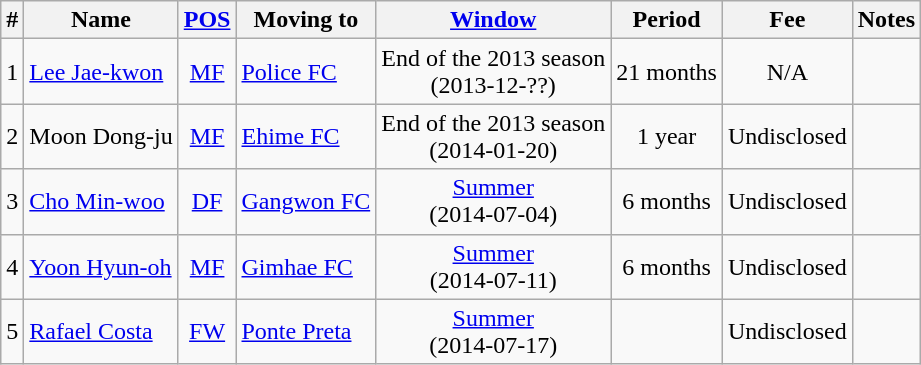<table class="wikitable sortable" style="text-align:center">
<tr>
<th>#</th>
<th>Name</th>
<th><a href='#'>POS</a></th>
<th>Moving to</th>
<th><a href='#'>Window</a></th>
<th>Period</th>
<th>Fee</th>
<th>Notes</th>
</tr>
<tr>
<td>1</td>
<td align=left> <a href='#'>Lee Jae-kwon</a></td>
<td><a href='#'>MF</a></td>
<td align=left> <a href='#'>Police FC</a></td>
<td>End of the 2013 season<br>(2013-12-??)</td>
<td>21 months</td>
<td>N/A</td>
<td></td>
</tr>
<tr>
<td>2</td>
<td align=left> Moon Dong-ju</td>
<td><a href='#'>MF</a></td>
<td align=left> <a href='#'>Ehime FC</a></td>
<td>End of the 2013 season<br>(2014-01-20)</td>
<td>1 year</td>
<td>Undisclosed</td>
<td></td>
</tr>
<tr>
<td>3</td>
<td align=left> <a href='#'>Cho Min-woo</a></td>
<td><a href='#'>DF</a></td>
<td align=left> <a href='#'>Gangwon FC</a></td>
<td><a href='#'>Summer</a><br>(2014-07-04)</td>
<td>6 months</td>
<td>Undisclosed</td>
<td></td>
</tr>
<tr>
<td>4</td>
<td align=left> <a href='#'>Yoon Hyun-oh</a></td>
<td><a href='#'>MF</a></td>
<td align=left> <a href='#'>Gimhae FC</a></td>
<td><a href='#'>Summer</a><br>(2014-07-11)</td>
<td>6 months</td>
<td>Undisclosed</td>
<td></td>
</tr>
<tr>
<td>5</td>
<td align=left> <a href='#'>Rafael Costa</a></td>
<td><a href='#'>FW</a></td>
<td align=left> <a href='#'>Ponte Preta</a></td>
<td><a href='#'>Summer</a><br>(2014-07-17)</td>
<td></td>
<td>Undisclosed</td>
<td></td>
</tr>
</table>
